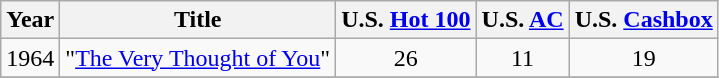<table class="wikitable">
<tr>
<th>Year</th>
<th>Title</th>
<th>U.S. <a href='#'>Hot 100</a></th>
<th>U.S. <a href='#'>AC</a></th>
<th>U.S. <a href='#'>Cashbox</a></th>
</tr>
<tr>
<td>1964</td>
<td>"<a href='#'>The Very Thought of You</a>"</td>
<td align="center">26</td>
<td align="center">11</td>
<td align="center">19</td>
</tr>
<tr>
</tr>
</table>
